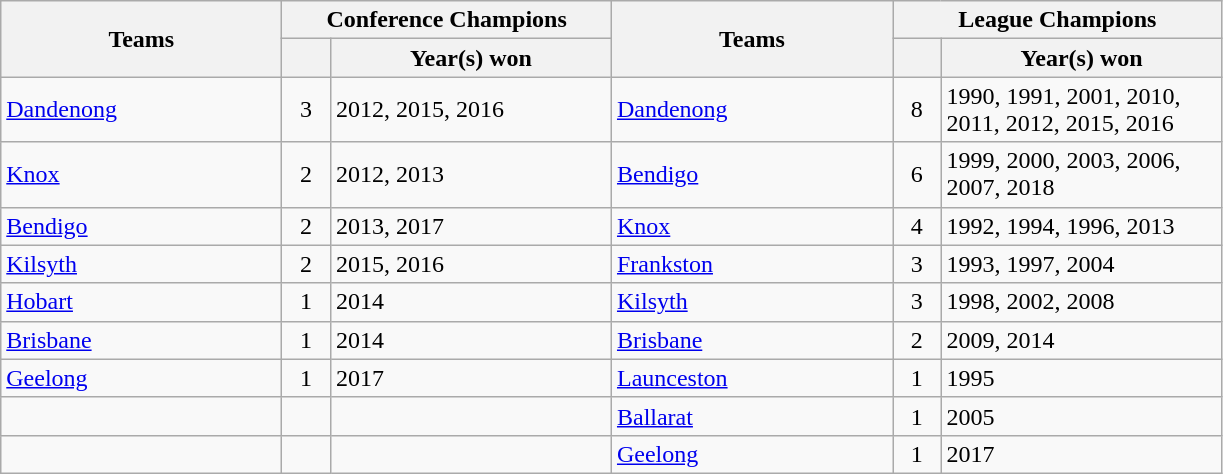<table class="wikitable">
<tr>
<th rowspan="2" width="180">Teams</th>
<th colspan="2">Conference Champions</th>
<th rowspan="2" width="180">Teams</th>
<th colspan="2">League Champions</th>
</tr>
<tr>
<th width="25"></th>
<th width="180">Year(s) won</th>
<th width="25"></th>
<th width="180">Year(s) won</th>
</tr>
<tr>
<td><a href='#'>Dandenong</a></td>
<td align="center">3</td>
<td>2012, 2015, 2016</td>
<td><a href='#'>Dandenong</a></td>
<td align="center">8</td>
<td>1990, 1991, 2001, 2010, 2011, 2012, 2015, 2016</td>
</tr>
<tr>
<td><a href='#'>Knox</a></td>
<td align="center">2</td>
<td>2012, 2013</td>
<td><a href='#'>Bendigo</a></td>
<td align="center">6</td>
<td>1999, 2000, 2003, 2006, 2007, 2018</td>
</tr>
<tr>
<td><a href='#'>Bendigo</a></td>
<td align="center">2</td>
<td>2013, 2017</td>
<td><a href='#'>Knox</a></td>
<td align="center">4</td>
<td>1992, 1994, 1996, 2013</td>
</tr>
<tr>
<td><a href='#'>Kilsyth</a></td>
<td align="center">2</td>
<td>2015, 2016</td>
<td><a href='#'>Frankston</a></td>
<td align="center">3</td>
<td>1993, 1997, 2004</td>
</tr>
<tr>
<td><a href='#'>Hobart</a></td>
<td align="center">1</td>
<td>2014</td>
<td><a href='#'>Kilsyth</a></td>
<td align="center">3</td>
<td>1998, 2002, 2008</td>
</tr>
<tr>
<td><a href='#'>Brisbane</a></td>
<td align="center">1</td>
<td>2014</td>
<td><a href='#'>Brisbane</a></td>
<td align="center">2</td>
<td>2009, 2014</td>
</tr>
<tr>
<td><a href='#'>Geelong</a></td>
<td align="center">1</td>
<td>2017</td>
<td><a href='#'>Launceston</a></td>
<td align="center">1</td>
<td>1995</td>
</tr>
<tr>
<td></td>
<td></td>
<td></td>
<td><a href='#'>Ballarat</a></td>
<td align="center">1</td>
<td>2005</td>
</tr>
<tr>
<td></td>
<td></td>
<td></td>
<td><a href='#'>Geelong</a></td>
<td align="center">1</td>
<td>2017</td>
</tr>
</table>
